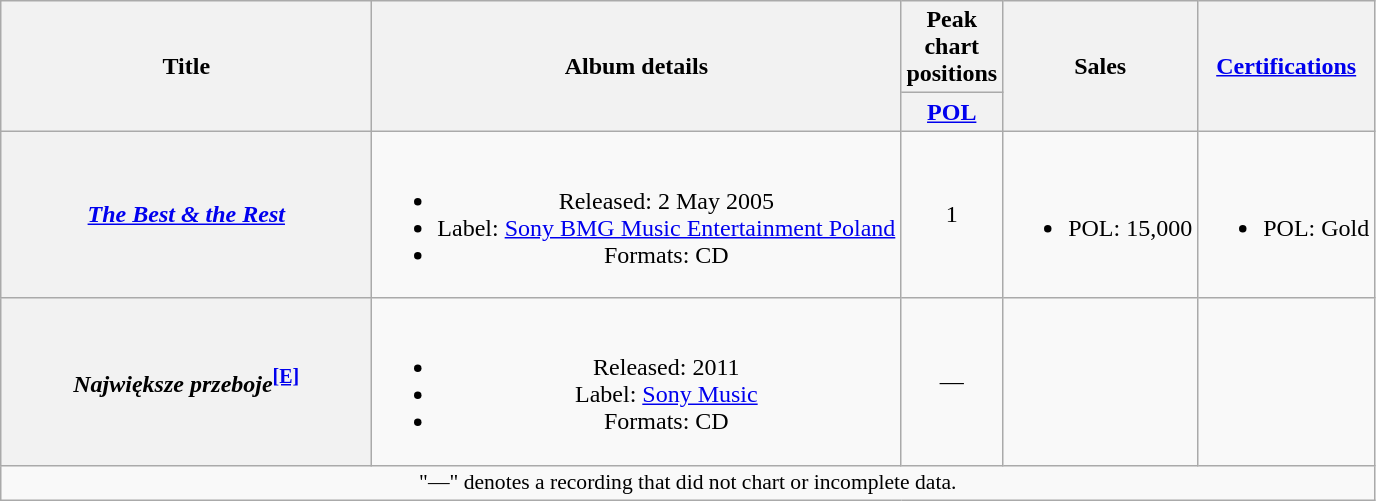<table class="wikitable plainrowheaders" style="text-align:center;">
<tr>
<th scope="col" rowspan="2" style="width:15em;">Title</th>
<th scope="col" rowspan="2">Album details</th>
<th scope="col" colspan="1">Peak chart positions</th>
<th scope="col" rowspan="2">Sales</th>
<th scope="col" rowspan="2"><a href='#'>Certifications</a></th>
</tr>
<tr>
<th scope="col" style="width:3em"><a href='#'>POL</a><br></th>
</tr>
<tr>
<th scope="row"><em><a href='#'>The Best & the Rest</a></em></th>
<td><br><ul><li>Released: 2 May 2005</li><li>Label: <a href='#'>Sony BMG Music Entertainment Poland</a></li><li>Formats: CD</li></ul></td>
<td>1</td>
<td><br><ul><li>POL: 15,000</li></ul></td>
<td><br><ul><li>POL: Gold</li></ul></td>
</tr>
<tr>
<th scope="row"><em>Największe przeboje</em><sup><span></span><a href='#'><strong>[E]</strong></a></sup></th>
<td><br><ul><li>Released: 2011</li><li>Label: <a href='#'>Sony Music</a></li><li>Formats: CD</li></ul></td>
<td>—</td>
<td></td>
<td></td>
</tr>
<tr>
<td colspan="20" style="font-size:90%">"—" denotes a recording that did not chart or incomplete data.</td>
</tr>
</table>
